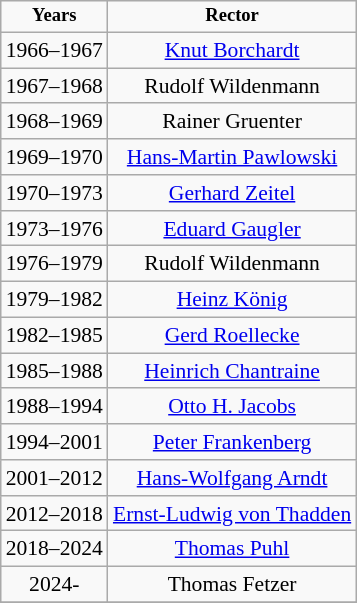<table style="text-align:center; float:right; font-size:90%; margin-left:2em; margin:10px;"  class="wikitable">
<tr style="font-size: 86%;">
<td><strong>Years</strong></td>
<td><strong>Rector</strong></td>
</tr>
<tr>
<td>1966–1967</td>
<td><a href='#'>Knut Borchardt</a></td>
</tr>
<tr>
<td>1967–1968</td>
<td>Rudolf Wildenmann</td>
</tr>
<tr>
<td>1968–1969</td>
<td>Rainer Gruenter</td>
</tr>
<tr>
<td>1969–1970</td>
<td><a href='#'>Hans-Martin Pawlowski</a></td>
</tr>
<tr>
<td>1970–1973</td>
<td><a href='#'>Gerhard Zeitel</a></td>
</tr>
<tr>
<td>1973–1976</td>
<td><a href='#'>Eduard Gaugler</a></td>
</tr>
<tr>
<td>1976–1979</td>
<td>Rudolf Wildenmann</td>
</tr>
<tr>
<td>1979–1982</td>
<td><a href='#'>Heinz König</a></td>
</tr>
<tr>
<td>1982–1985</td>
<td><a href='#'>Gerd Roellecke</a></td>
</tr>
<tr>
<td>1985–1988</td>
<td><a href='#'>Heinrich Chantraine</a></td>
</tr>
<tr>
<td>1988–1994</td>
<td><a href='#'>Otto H. Jacobs</a></td>
</tr>
<tr>
<td>1994–2001</td>
<td><a href='#'>Peter Frankenberg</a></td>
</tr>
<tr>
<td>2001–2012</td>
<td><a href='#'>Hans-Wolfgang Arndt</a></td>
</tr>
<tr>
<td>2012–2018</td>
<td><a href='#'>Ernst-Ludwig von Thadden</a></td>
</tr>
<tr>
<td>2018–2024</td>
<td><a href='#'>Thomas Puhl</a></td>
</tr>
<tr>
<td>2024-</td>
<td>Thomas Fetzer</td>
</tr>
<tr>
</tr>
</table>
